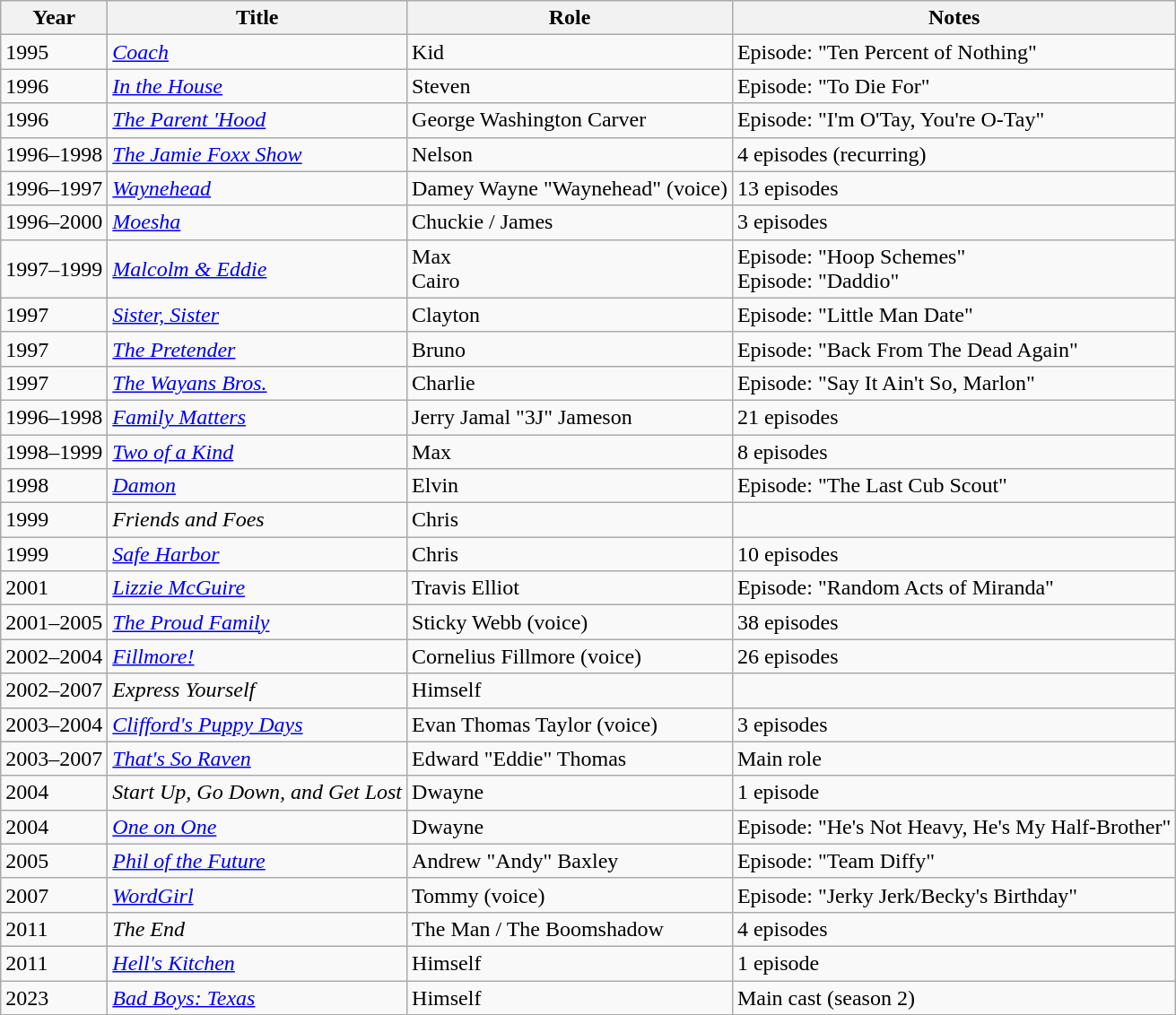<table class="wikitable sortable">
<tr>
<th>Year</th>
<th>Title</th>
<th>Role</th>
<th class="unsortable">Notes</th>
</tr>
<tr>
<td>1995</td>
<td><em><a href='#'>Coach</a></em></td>
<td>Kid</td>
<td>Episode: "Ten Percent of Nothing"</td>
</tr>
<tr>
<td>1996</td>
<td><em><a href='#'>In the House</a></em></td>
<td>Steven</td>
<td>Episode: "To Die For"</td>
</tr>
<tr>
<td>1996</td>
<td><em><a href='#'>The Parent 'Hood</a></em></td>
<td>George Washington Carver</td>
<td>Episode: "I'm O'Tay, You're O-Tay"</td>
</tr>
<tr>
<td>1996–1998</td>
<td><em><a href='#'>The Jamie Foxx Show</a> </em></td>
<td>Nelson</td>
<td>4 episodes (recurring)</td>
</tr>
<tr>
<td>1996–1997</td>
<td><em><a href='#'>Waynehead</a></em></td>
<td>Damey Wayne "Waynehead" (voice)</td>
<td>13 episodes</td>
</tr>
<tr>
<td>1996–2000</td>
<td><em><a href='#'>Moesha</a></em></td>
<td>Chuckie / James</td>
<td>3 episodes</td>
</tr>
<tr>
<td>1997–1999</td>
<td><em><a href='#'>Malcolm & Eddie</a></em></td>
<td>Max<br>Cairo</td>
<td>Episode: "Hoop Schemes"<br>Episode: "Daddio"</td>
</tr>
<tr>
<td>1997</td>
<td><em><a href='#'>Sister, Sister</a></em></td>
<td>Clayton</td>
<td>Episode: "Little Man Date"</td>
</tr>
<tr>
<td>1997</td>
<td><em><a href='#'>The Pretender</a></em></td>
<td>Bruno</td>
<td>Episode: "Back From The Dead Again"</td>
</tr>
<tr>
<td>1997</td>
<td><em><a href='#'>The Wayans Bros.</a></em></td>
<td>Charlie</td>
<td>Episode: "Say It Ain't So, Marlon"</td>
</tr>
<tr>
<td>1996–1998</td>
<td><em><a href='#'>Family Matters</a> </em></td>
<td>Jerry Jamal "3J" Jameson</td>
<td>21 episodes</td>
</tr>
<tr>
<td>1998–1999</td>
<td><em><a href='#'>Two of a Kind</a></em></td>
<td>Max</td>
<td>8 episodes</td>
</tr>
<tr>
<td>1998</td>
<td><em><a href='#'>Damon</a></em></td>
<td>Elvin</td>
<td>Episode: "The Last Cub Scout"</td>
</tr>
<tr>
<td>1999</td>
<td><em>Friends and Foes</em></td>
<td>Chris</td>
<td></td>
</tr>
<tr>
<td>1999</td>
<td><em><a href='#'>Safe Harbor</a></em></td>
<td>Chris</td>
<td>10 episodes</td>
</tr>
<tr>
<td>2001</td>
<td><em><a href='#'>Lizzie McGuire</a></em></td>
<td>Travis Elliot</td>
<td>Episode: "Random Acts of Miranda"</td>
</tr>
<tr>
<td>2001–2005</td>
<td><em><a href='#'>The Proud Family</a></em></td>
<td>Sticky Webb (voice)</td>
<td>38 episodes</td>
</tr>
<tr>
<td>2002–2004</td>
<td><em><a href='#'>Fillmore!</a></em></td>
<td>Cornelius Fillmore (voice)</td>
<td>26 episodes</td>
</tr>
<tr>
<td>2002–2007</td>
<td><em>Express Yourself</em></td>
<td>Himself</td>
<td></td>
</tr>
<tr>
<td>2003–2004</td>
<td><em><a href='#'>Clifford's Puppy Days</a></em></td>
<td>Evan Thomas Taylor (voice)</td>
<td>3 episodes</td>
</tr>
<tr>
<td>2003–2007</td>
<td><em><a href='#'>That's So Raven</a></em></td>
<td>Edward "Eddie" Thomas</td>
<td>Main role</td>
</tr>
<tr>
<td>2004</td>
<td><em>Start Up, Go Down, and Get Lost</em></td>
<td>Dwayne</td>
<td>1 episode</td>
</tr>
<tr>
<td>2004</td>
<td><em><a href='#'>One on One</a></em></td>
<td>Dwayne</td>
<td>Episode: "He's Not Heavy, He's My Half-Brother"</td>
</tr>
<tr>
<td>2005</td>
<td><em><a href='#'>Phil of the Future</a></em></td>
<td>Andrew "Andy" Baxley</td>
<td>Episode: "Team Diffy"</td>
</tr>
<tr>
<td>2007</td>
<td><em><a href='#'>WordGirl</a></em></td>
<td>Tommy (voice)</td>
<td>Episode: "Jerky Jerk/Becky's Birthday"</td>
</tr>
<tr>
<td>2011</td>
<td><em>The End</em></td>
<td>The Man / The Boomshadow</td>
<td>4 episodes</td>
</tr>
<tr>
<td>2011</td>
<td><em><a href='#'>Hell's Kitchen</a></em></td>
<td>Himself</td>
<td>1 episode</td>
</tr>
<tr>
<td>2023</td>
<td><em><a href='#'>Bad Boys: Texas</a></em></td>
<td>Himself</td>
<td>Main cast (season 2)</td>
</tr>
</table>
